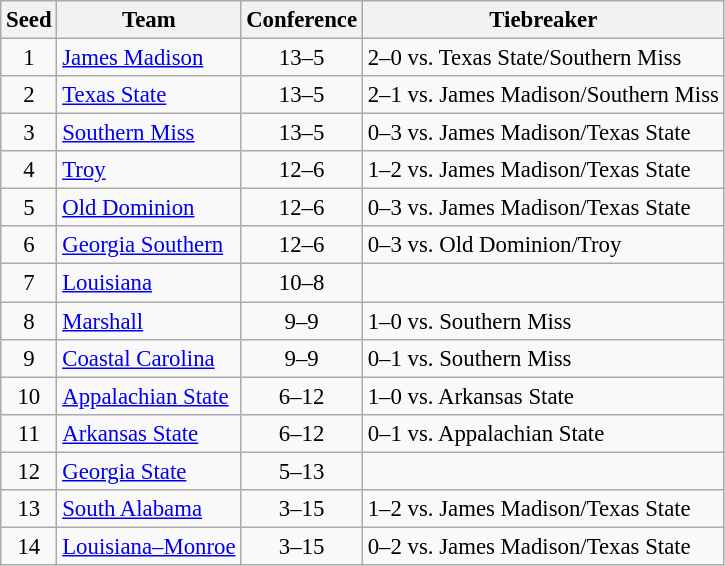<table class="wikitable" style="white-space:nowrap; font-size:95%; text-align:center">
<tr>
<th>Seed</th>
<th>Team</th>
<th>Conference</th>
<th>Tiebreaker</th>
</tr>
<tr>
<td>1</td>
<td align="left"><a href='#'>James Madison</a></td>
<td>13–5</td>
<td align="left">2–0 vs. Texas State/Southern Miss</td>
</tr>
<tr>
<td>2</td>
<td align="left"><a href='#'>Texas State</a></td>
<td>13–5</td>
<td align="left">2–1 vs. James Madison/Southern Miss</td>
</tr>
<tr>
<td>3</td>
<td align="left"><a href='#'>Southern Miss</a></td>
<td>13–5</td>
<td align="left">0–3 vs. James Madison/Texas State</td>
</tr>
<tr>
<td>4</td>
<td align="left"><a href='#'>Troy</a></td>
<td>12–6</td>
<td align="left">1–2 vs. James Madison/Texas State</td>
</tr>
<tr>
<td>5</td>
<td align="left"><a href='#'>Old Dominion</a></td>
<td>12–6</td>
<td align="left">0–3 vs. James Madison/Texas State</td>
</tr>
<tr>
<td>6</td>
<td align="left"><a href='#'>Georgia Southern</a></td>
<td>12–6</td>
<td align="left">0–3 vs. Old Dominion/Troy</td>
</tr>
<tr>
<td>7</td>
<td align="left"><a href='#'>Louisiana</a></td>
<td>10–8</td>
<td align="left"></td>
</tr>
<tr>
<td>8</td>
<td align="left"><a href='#'>Marshall</a></td>
<td>9–9</td>
<td align="left">1–0 vs. Southern Miss</td>
</tr>
<tr>
<td>9</td>
<td align="left"><a href='#'>Coastal Carolina</a></td>
<td>9–9</td>
<td align="left">0–1 vs. Southern Miss</td>
</tr>
<tr>
<td>10</td>
<td align="left"><a href='#'>Appalachian State</a></td>
<td>6–12</td>
<td align="left">1–0 vs. Arkansas State</td>
</tr>
<tr>
<td>11</td>
<td align="left"><a href='#'>Arkansas State</a></td>
<td>6–12</td>
<td align="left">0–1 vs. Appalachian State</td>
</tr>
<tr>
<td>12</td>
<td align="left"><a href='#'>Georgia State</a></td>
<td>5–13</td>
<td align="left"></td>
</tr>
<tr>
<td>13</td>
<td align="left"><a href='#'>South Alabama</a></td>
<td>3–15</td>
<td align="left">1–2 vs. James Madison/Texas State</td>
</tr>
<tr>
<td>14</td>
<td align="left"><a href='#'>Louisiana–Monroe</a></td>
<td>3–15</td>
<td align="left">0–2 vs. James Madison/Texas State</td>
</tr>
</table>
